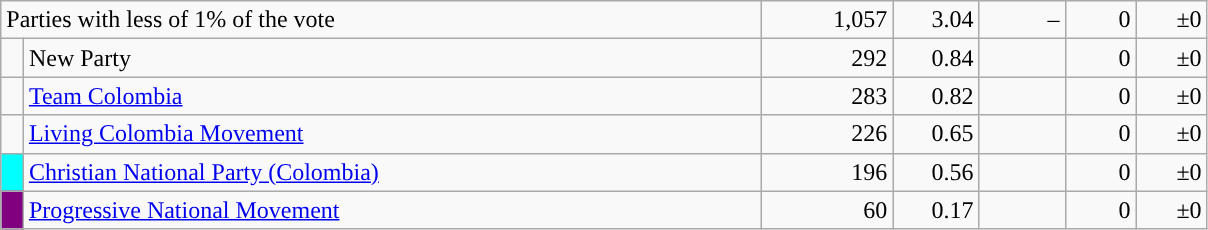<table class="wikitable collapsible collapsed" style="text-align:right; border:0px; margin-top:-1px; margin-bottom:0;">
<tr>
<th style="text-align:left; font-weight:normal; background:#F9F9F9" width=500px colspan=2>Parties with less of 1% of the vote</th>
<td width=80>1,057</td>
<td width=50>3.04</td>
<td width=50>–</td>
<td width=40>0</td>
<td width=40>±0</td>
</tr>
<tr>
<td style="color:inherit;background:"></td>
<td align="left">New Party</td>
<td>292</td>
<td>0.84</td>
<td></td>
<td>0</td>
<td>±0</td>
</tr>
<tr>
<td style="color:inherit;background:"></td>
<td align="left"><a href='#'>Team Colombia</a></td>
<td>283</td>
<td>0.82</td>
<td></td>
<td>0</td>
<td>±0</td>
</tr>
<tr>
<td style="color:inherit;background:"></td>
<td align="left"><a href='#'>Living Colombia Movement</a></td>
<td>226</td>
<td>0.65</td>
<td></td>
<td>0</td>
<td>±0</td>
</tr>
<tr>
<td bgcolor="cyan"></td>
<td align="left"><a href='#'>Christian National Party (Colombia)</a></td>
<td>196</td>
<td>0.56</td>
<td></td>
<td>0</td>
<td>±0</td>
</tr>
<tr>
<td bgcolor="purple"></td>
<td align="left"><a href='#'>Progressive National Movement</a></td>
<td>60</td>
<td>0.17</td>
<td></td>
<td>0</td>
<td>±0</td>
</tr>
</table>
